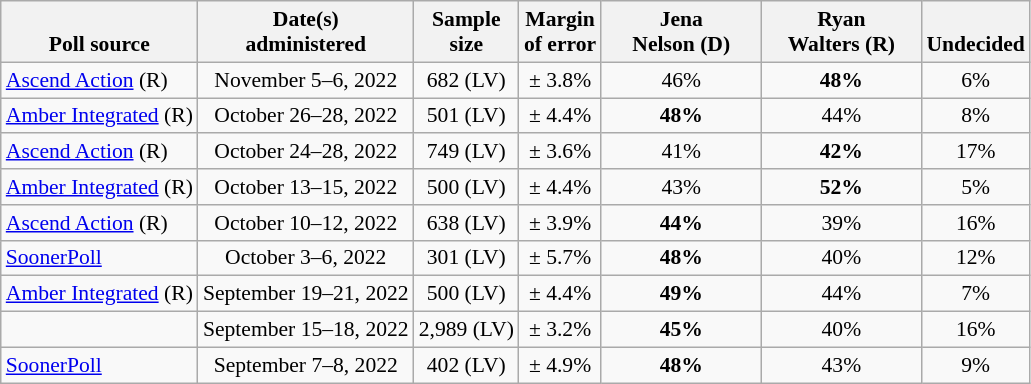<table class="wikitable" style="font-size:90%;text-align:center;">
<tr valign=bottom>
<th>Poll source</th>
<th>Date(s)<br>administered</th>
<th>Sample<br>size</th>
<th>Margin<br>of error</th>
<th style="width:100px;">Jena<br>Nelson (D)</th>
<th style="width:100px;">Ryan<br>Walters (R)</th>
<th>Undecided</th>
</tr>
<tr>
<td style="text-align:left;"><a href='#'>Ascend Action</a> (R)</td>
<td>November 5–6, 2022</td>
<td>682 (LV)</td>
<td>± 3.8%</td>
<td>46%</td>
<td><strong>48%</strong></td>
<td>6%</td>
</tr>
<tr>
<td style="text-align:left;"><a href='#'>Amber Integrated</a> (R)</td>
<td>October 26–28, 2022</td>
<td>501 (LV)</td>
<td>± 4.4%</td>
<td><strong>48%</strong></td>
<td>44%</td>
<td>8%</td>
</tr>
<tr>
<td style="text-align:left;"><a href='#'>Ascend Action</a> (R)</td>
<td>October 24–28, 2022</td>
<td>749 (LV)</td>
<td>± 3.6%</td>
<td>41%</td>
<td><strong>42%</strong></td>
<td>17%</td>
</tr>
<tr>
<td style="text-align:left;"><a href='#'>Amber Integrated</a> (R)</td>
<td>October 13–15, 2022</td>
<td>500 (LV)</td>
<td>± 4.4%</td>
<td>43%</td>
<td><strong>52%</strong></td>
<td>5%</td>
</tr>
<tr>
<td style="text-align:left;"><a href='#'>Ascend Action</a> (R)</td>
<td>October 10–12, 2022</td>
<td>638 (LV)</td>
<td>± 3.9%</td>
<td><strong>44%</strong></td>
<td>39%</td>
<td>16%</td>
</tr>
<tr>
<td style="text-align:left;"><a href='#'>SoonerPoll</a></td>
<td>October 3–6, 2022</td>
<td>301 (LV)</td>
<td>± 5.7%</td>
<td><strong>48%</strong></td>
<td>40%</td>
<td>12%</td>
</tr>
<tr>
<td style="text-align:left;"><a href='#'>Amber Integrated</a> (R)</td>
<td>September 19–21, 2022</td>
<td>500 (LV)</td>
<td>± 4.4%</td>
<td><strong>49%</strong></td>
<td>44%</td>
<td>7%</td>
</tr>
<tr>
<td style="text-align:left;"></td>
<td>September 15–18, 2022</td>
<td>2,989 (LV)</td>
<td>± 3.2%</td>
<td><strong>45%</strong></td>
<td>40%</td>
<td>16%</td>
</tr>
<tr>
<td style="text-align:left;"><a href='#'>SoonerPoll</a></td>
<td>September 7–8, 2022</td>
<td>402 (LV)</td>
<td>± 4.9%</td>
<td><strong>48%</strong></td>
<td>43%</td>
<td>9%</td>
</tr>
</table>
